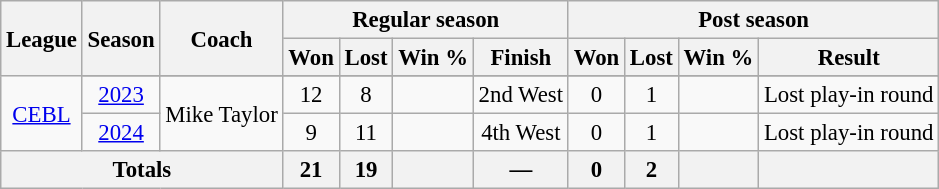<table class="wikitable" style="font-size: 95%; text-align:center;">
<tr>
<th rowspan=2>League</th>
<th rowspan="2">Season</th>
<th rowspan="2">Coach</th>
<th colspan="4">Regular season</th>
<th colspan="4">Post season</th>
</tr>
<tr>
<th>Won</th>
<th>Lost</th>
<th>Win %</th>
<th>Finish</th>
<th>Won</th>
<th>Lost</th>
<th>Win %</th>
<th>Result</th>
</tr>
<tr>
<td rowspan=3><a href='#'>CEBL</a></td>
</tr>
<tr>
<td><a href='#'>2023</a></td>
<td rowspan="2">Mike Taylor</td>
<td>12</td>
<td>8</td>
<td></td>
<td>2nd West</td>
<td>0</td>
<td>1</td>
<td></td>
<td>Lost play-in round</td>
</tr>
<tr>
<td><a href='#'>2024</a></td>
<td>9</td>
<td>11</td>
<td></td>
<td>4th West</td>
<td>0</td>
<td>1</td>
<td></td>
<td>Lost play-in round</td>
</tr>
<tr>
<th colspan="3">Totals</th>
<th>21</th>
<th>19</th>
<th></th>
<th>—</th>
<th>0</th>
<th>2</th>
<th></th>
<th></th>
</tr>
</table>
